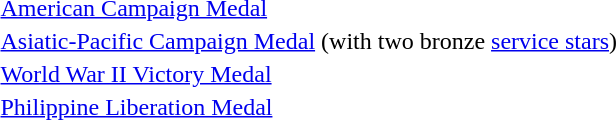<table>
<tr>
<td></td>
<td><a href='#'>American Campaign Medal</a></td>
</tr>
<tr>
<td></td>
<td><a href='#'>Asiatic-Pacific Campaign Medal</a> (with two bronze <a href='#'>service stars</a>)</td>
</tr>
<tr>
<td></td>
<td><a href='#'>World War II Victory Medal</a></td>
</tr>
<tr>
<td></td>
<td><a href='#'>Philippine Liberation Medal</a></td>
</tr>
</table>
